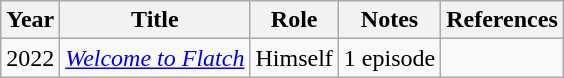<table class="wikitable">
<tr>
<th>Year</th>
<th>Title</th>
<th>Role</th>
<th>Notes</th>
<th><strong>References</strong></th>
</tr>
<tr>
<td>2022</td>
<td><em><a href='#'>Welcome to Flatch</a></em></td>
<td>Himself</td>
<td>1 episode</td>
<td></td>
</tr>
</table>
